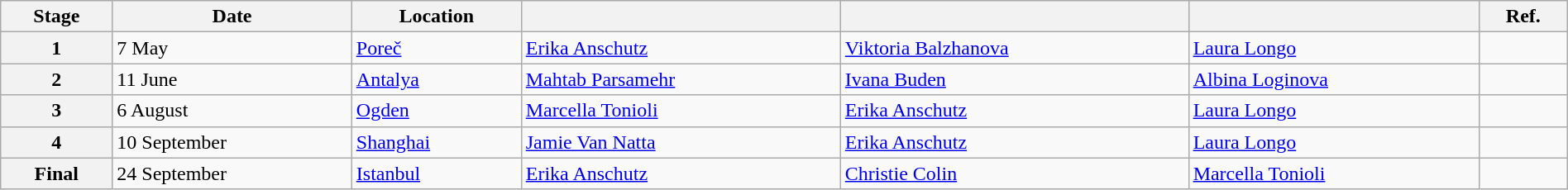<table class="wikitable" style="width:100%">
<tr>
<th>Stage</th>
<th>Date</th>
<th>Location</th>
<th></th>
<th></th>
<th></th>
<th>Ref.</th>
</tr>
<tr>
<th>1</th>
<td>7 May</td>
<td> <a href='#'>Poreč</a></td>
<td> <a href='#'>Erika Anschutz</a></td>
<td> <a href='#'>Viktoria Balzhanova</a></td>
<td> <a href='#'>Laura Longo</a></td>
<td> </td>
</tr>
<tr>
<th>2</th>
<td>11 June</td>
<td> <a href='#'>Antalya</a></td>
<td> <a href='#'>Mahtab Parsamehr</a></td>
<td> <a href='#'>Ivana Buden</a></td>
<td> <a href='#'>Albina Loginova</a></td>
<td> </td>
</tr>
<tr>
<th>3</th>
<td>6 August</td>
<td> <a href='#'>Ogden</a></td>
<td> <a href='#'>Marcella Tonioli</a></td>
<td> <a href='#'>Erika Anschutz</a></td>
<td> <a href='#'>Laura Longo</a></td>
<td> </td>
</tr>
<tr>
<th>4</th>
<td>10 September</td>
<td> <a href='#'>Shanghai</a></td>
<td> <a href='#'>Jamie Van Natta</a></td>
<td> <a href='#'>Erika Anschutz</a></td>
<td> <a href='#'>Laura Longo</a></td>
<td> </td>
</tr>
<tr>
<th>Final</th>
<td>24 September</td>
<td> <a href='#'>Istanbul</a></td>
<td> <a href='#'>Erika Anschutz</a></td>
<td> <a href='#'>Christie Colin</a></td>
<td> <a href='#'>Marcella Tonioli</a></td>
<td></td>
</tr>
</table>
